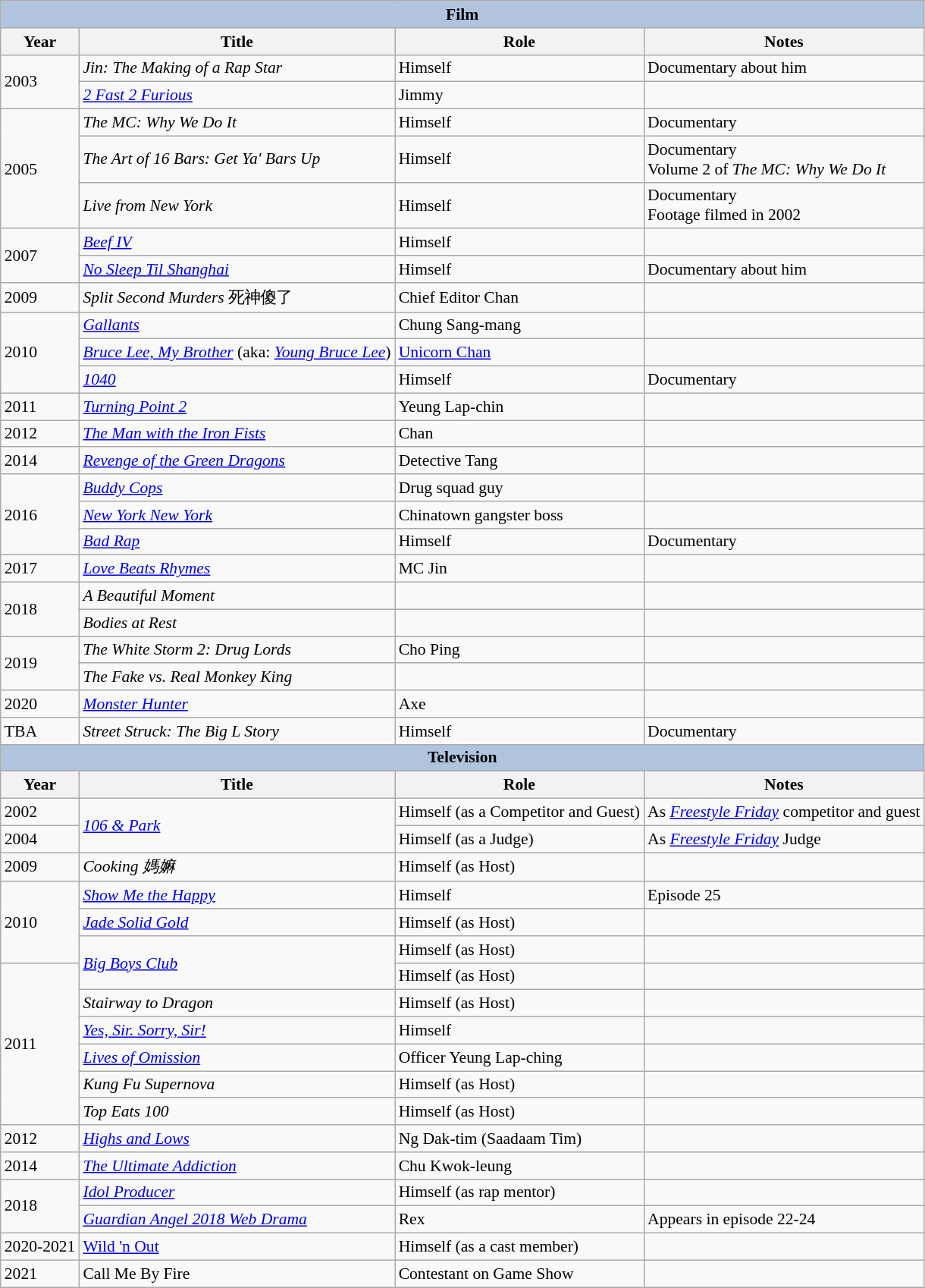<table class="wikitable" style=" font-size: 90%;">
<tr>
<th colspan="4" style="background: LightSteelBlue;">Film</th>
</tr>
<tr>
<th>Year</th>
<th>Title</th>
<th>Role</th>
<th>Notes</th>
</tr>
<tr>
<td rowspan=2>2003</td>
<td><em>Jin: The Making of a Rap Star</em></td>
<td>Himself</td>
<td>Documentary about him</td>
</tr>
<tr>
<td><em><a href='#'>2 Fast 2 Furious</a></em></td>
<td>Jimmy</td>
<td></td>
</tr>
<tr>
<td rowspan="3">2005</td>
<td><em>The MC: Why We Do It</em></td>
<td>Himself</td>
<td>Documentary</td>
</tr>
<tr>
<td><em>The Art of 16 Bars: Get Ya' Bars Up</em></td>
<td>Himself</td>
<td>Documentary<br>Volume 2 of <em>The MC: Why We Do It</em></td>
</tr>
<tr>
<td><em>Live from New York</em></td>
<td>Himself</td>
<td>Documentary<br>Footage filmed in 2002</td>
</tr>
<tr>
<td rowspan=2>2007</td>
<td><em><a href='#'>Beef IV</a></em></td>
<td>Himself</td>
<td></td>
</tr>
<tr>
<td><em><a href='#'>No Sleep Til Shanghai</a></em></td>
<td>Himself</td>
<td>Documentary about him</td>
</tr>
<tr>
<td>2009</td>
<td><em>Split Second Murders</em> 死神傻了</td>
<td>Chief Editor Chan</td>
<td></td>
</tr>
<tr>
<td rowspan=3>2010</td>
<td><em><a href='#'>Gallants</a></em></td>
<td>Chung Sang-mang</td>
<td></td>
</tr>
<tr>
<td><em><a href='#'>Bruce Lee, My Brother</a></em> (aka: <em><a href='#'>Young Bruce Lee</a></em>)</td>
<td><a href='#'>Unicorn Chan</a></td>
<td></td>
</tr>
<tr>
<td><em><a href='#'>1040</a></em></td>
<td>Himself</td>
<td>Documentary</td>
</tr>
<tr>
<td>2011</td>
<td><em><a href='#'>Turning Point 2</a></em></td>
<td>Yeung Lap-chin</td>
<td></td>
</tr>
<tr>
<td>2012</td>
<td><em><a href='#'>The Man with the Iron Fists</a></em></td>
<td>Chan</td>
<td></td>
</tr>
<tr>
<td>2014</td>
<td><em><a href='#'>Revenge of the Green Dragons</a></em></td>
<td>Detective Tang</td>
<td></td>
</tr>
<tr>
<td rowspan="3">2016</td>
<td><em><a href='#'>Buddy Cops</a></em></td>
<td>Drug squad guy</td>
<td></td>
</tr>
<tr>
<td><em><a href='#'>New York New York</a></em></td>
<td>Chinatown gangster boss</td>
<td></td>
</tr>
<tr>
<td><a href='#'><em>Bad Rap</em></a></td>
<td>Himself</td>
<td>Documentary</td>
</tr>
<tr>
<td>2017</td>
<td><em><a href='#'>Love Beats Rhymes</a></em></td>
<td>MC Jin</td>
<td></td>
</tr>
<tr>
<td rowspan=2>2018</td>
<td><em>A Beautiful Moment</em></td>
<td></td>
<td></td>
</tr>
<tr>
<td><em>Bodies at Rest</em></td>
<td></td>
<td></td>
</tr>
<tr>
<td rowspan="2">2019</td>
<td><em>The White Storm 2: Drug Lords</em></td>
<td>Cho Ping</td>
<td></td>
</tr>
<tr>
<td><em>The Fake vs. Real Monkey King</em></td>
<td></td>
<td></td>
</tr>
<tr>
<td>2020</td>
<td><em><a href='#'>Monster Hunter</a></em></td>
<td>Axe</td>
<td></td>
</tr>
<tr>
<td>TBA</td>
<td><em>Street Struck: The Big L Story</em></td>
<td>Himself</td>
<td>Documentary</td>
</tr>
<tr>
<th colspan="4" style="background: LightSteelBlue;">Television</th>
</tr>
<tr>
<th>Year</th>
<th>Title</th>
<th>Role</th>
<th>Notes</th>
</tr>
<tr>
<td>2002</td>
<td rowspan=2><em><a href='#'>106 & Park</a></em></td>
<td>Himself (as a Competitor and Guest)</td>
<td>As <em><a href='#'>Freestyle Friday</a></em> competitor and guest</td>
</tr>
<tr>
<td>2004</td>
<td>Himself (as a Judge)</td>
<td>As <em><a href='#'>Freestyle Friday</a></em> Judge</td>
</tr>
<tr>
<td>2009</td>
<td><em>Cooking 媽嫲</em></td>
<td>Himself (as Host)</td>
<td></td>
</tr>
<tr>
<td rowspan=3>2010</td>
<td><em><a href='#'>Show Me the Happy</a></em></td>
<td>Himself</td>
<td>Episode 25</td>
</tr>
<tr>
<td><em><a href='#'>Jade Solid Gold</a></em></td>
<td>Himself (as Host)</td>
<td></td>
</tr>
<tr>
<td rowspan=2><em><a href='#'>Big Boys Club</a></em></td>
<td>Himself (as Host)</td>
<td></td>
</tr>
<tr>
<td rowspan=6>2011</td>
<td>Himself (as Host)</td>
<td></td>
</tr>
<tr>
<td><em>Stairway to Dragon</em></td>
<td>Himself (as Host)</td>
<td></td>
</tr>
<tr>
<td><em><a href='#'>Yes, Sir. Sorry, Sir!</a></em></td>
<td>Himself</td>
<td></td>
</tr>
<tr>
<td><em><a href='#'>Lives of Omission</a></em></td>
<td>Officer Yeung Lap-ching</td>
<td></td>
</tr>
<tr>
<td><em>Kung Fu Supernova</em></td>
<td>Himself (as Host)</td>
<td></td>
</tr>
<tr>
<td><em>Top Eats 100</em></td>
<td>Himself (as Host)</td>
<td></td>
</tr>
<tr>
<td>2012</td>
<td><em><a href='#'>Highs and Lows</a></em></td>
<td>Ng Dak-tim (Saadaam Tim)</td>
<td></td>
</tr>
<tr>
<td>2014</td>
<td><em><a href='#'>The Ultimate Addiction</a></em></td>
<td>Chu Kwok-leung</td>
<td></td>
</tr>
<tr>
<td rowspan=2>2018</td>
<td><em><a href='#'>Idol Producer</a></em></td>
<td>Himself (as rap mentor)</td>
<td></td>
</tr>
<tr>
<td><em><a href='#'>Guardian Angel 2018 Web Drama</a></em></td>
<td>Rex</td>
<td>Appears in episode 22-24</td>
</tr>
<tr>
<td>2020-2021</td>
<td><a href='#'>Wild 'n Out</a></td>
<td>Himself (as a cast member)</td>
<td></td>
</tr>
<tr>
<td>2021</td>
<td>Call Me By Fire</td>
<td>Contestant on Game Show</td>
<td></td>
</tr>
</table>
